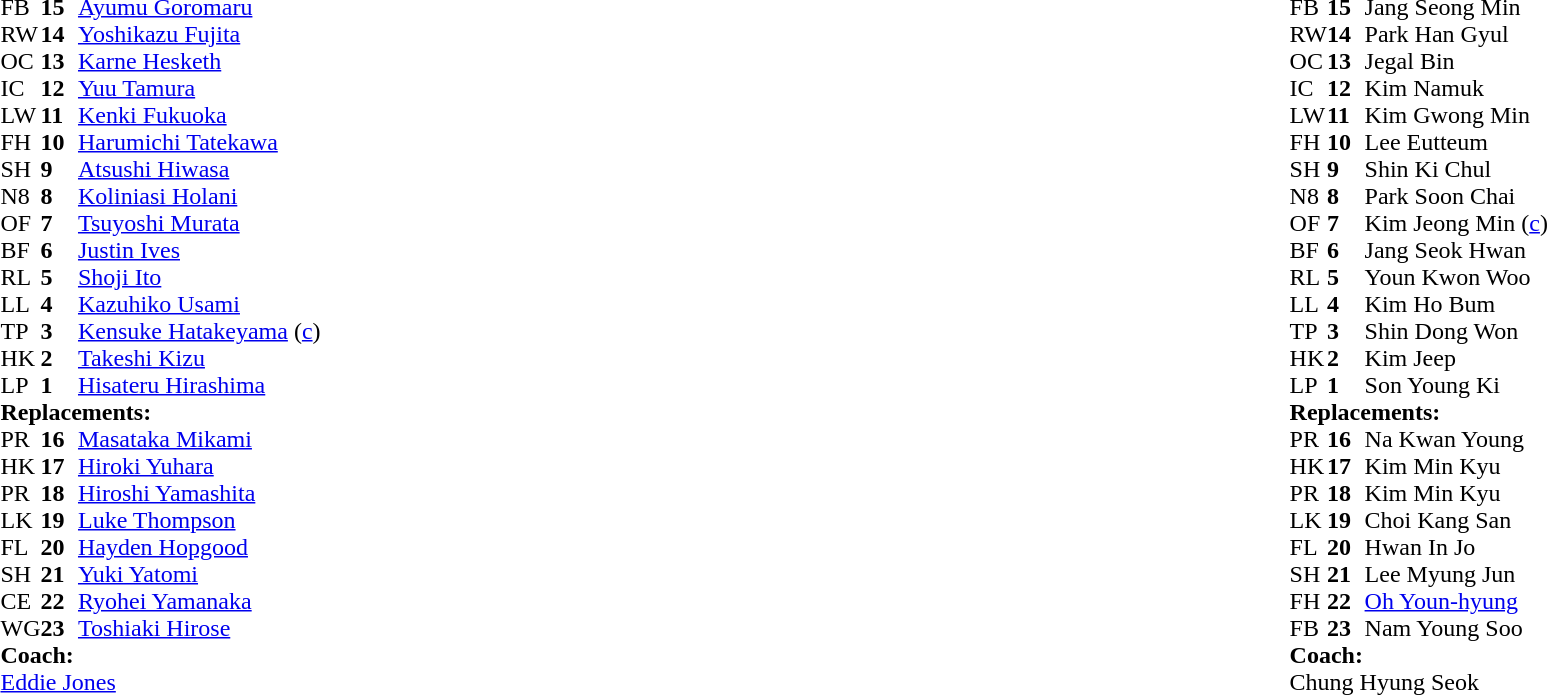<table style="width:100%">
<tr>
<td style="vertical-align:top; width:50%"><br><table cellspacing="0" cellpadding="0">
<tr>
<th width="25"></th>
<th width="25"></th>
</tr>
<tr>
<td>FB</td>
<td><strong>15</strong></td>
<td><a href='#'>Ayumu Goromaru</a></td>
</tr>
<tr>
<td>RW</td>
<td><strong>14</strong></td>
<td><a href='#'>Yoshikazu Fujita</a></td>
</tr>
<tr>
<td>OC</td>
<td><strong>13</strong></td>
<td><a href='#'>Karne Hesketh</a></td>
</tr>
<tr>
<td>IC</td>
<td><strong>12</strong></td>
<td><a href='#'>Yuu Tamura</a></td>
<td></td>
<td></td>
</tr>
<tr>
<td>LW</td>
<td><strong>11</strong></td>
<td><a href='#'>Kenki Fukuoka</a></td>
</tr>
<tr>
<td>FH</td>
<td><strong>10</strong></td>
<td><a href='#'>Harumichi Tatekawa</a></td>
<td></td>
<td></td>
</tr>
<tr>
<td>SH</td>
<td><strong>9</strong></td>
<td><a href='#'>Atsushi Hiwasa</a></td>
<td></td>
<td></td>
</tr>
<tr>
<td>N8</td>
<td><strong>8</strong></td>
<td><a href='#'>Koliniasi Holani</a></td>
</tr>
<tr>
<td>OF</td>
<td><strong>7</strong></td>
<td><a href='#'>Tsuyoshi Murata</a></td>
<td></td>
<td></td>
</tr>
<tr>
<td>BF</td>
<td><strong>6</strong></td>
<td><a href='#'>Justin Ives</a></td>
</tr>
<tr>
<td>RL</td>
<td><strong>5</strong></td>
<td><a href='#'>Shoji Ito</a></td>
</tr>
<tr>
<td>LL</td>
<td><strong>4</strong></td>
<td><a href='#'>Kazuhiko Usami</a></td>
<td></td>
<td></td>
</tr>
<tr>
<td>TP</td>
<td><strong>3</strong></td>
<td><a href='#'>Kensuke Hatakeyama</a> (<a href='#'>c</a>)</td>
<td></td>
<td></td>
</tr>
<tr>
<td>HK</td>
<td><strong>2</strong></td>
<td><a href='#'>Takeshi Kizu</a></td>
<td></td>
<td></td>
</tr>
<tr>
<td>LP</td>
<td><strong>1</strong></td>
<td><a href='#'>Hisateru Hirashima</a></td>
<td></td>
<td></td>
</tr>
<tr>
<td colspan=3><strong>Replacements:</strong></td>
</tr>
<tr>
<td>PR</td>
<td><strong>16</strong></td>
<td><a href='#'>Masataka Mikami</a></td>
<td></td>
<td></td>
</tr>
<tr>
<td>HK</td>
<td><strong>17</strong></td>
<td><a href='#'>Hiroki Yuhara</a></td>
<td></td>
<td></td>
</tr>
<tr>
<td>PR</td>
<td><strong>18</strong></td>
<td><a href='#'>Hiroshi Yamashita</a></td>
<td></td>
<td></td>
</tr>
<tr>
<td>LK</td>
<td><strong>19</strong></td>
<td><a href='#'>Luke Thompson</a></td>
<td></td>
<td></td>
</tr>
<tr>
<td>FL</td>
<td><strong>20</strong></td>
<td><a href='#'>Hayden Hopgood</a></td>
<td></td>
<td></td>
</tr>
<tr>
<td>SH</td>
<td><strong>21</strong></td>
<td><a href='#'>Yuki Yatomi</a></td>
<td></td>
<td></td>
</tr>
<tr>
<td>CE</td>
<td><strong>22</strong></td>
<td><a href='#'>Ryohei Yamanaka</a></td>
<td></td>
<td></td>
</tr>
<tr>
<td>WG</td>
<td><strong>23</strong></td>
<td><a href='#'>Toshiaki Hirose</a></td>
<td></td>
<td></td>
</tr>
<tr>
<td colspan=3><strong>Coach:</strong></td>
</tr>
<tr>
<td colspan="4"> <a href='#'>Eddie Jones</a></td>
</tr>
</table>
</td>
<td style="vertical-align:top"></td>
<td style="vertical-align:top; width:50%"><br><table cellspacing="0" cellpadding="0" style="margin:auto">
<tr>
<th width="25"></th>
<th width="25"></th>
</tr>
<tr>
<td>FB</td>
<td><strong>15</strong></td>
<td>Jang Seong Min</td>
<td></td>
<td></td>
</tr>
<tr>
<td>RW</td>
<td><strong>14</strong></td>
<td>Park Han Gyul</td>
</tr>
<tr>
<td>OC</td>
<td><strong>13</strong></td>
<td>Jegal Bin</td>
</tr>
<tr>
<td>IC</td>
<td><strong>12</strong></td>
<td>Kim Namuk</td>
</tr>
<tr>
<td>LW</td>
<td><strong>11</strong></td>
<td>Kim Gwong Min</td>
</tr>
<tr>
<td>FH</td>
<td><strong>10</strong></td>
<td>Lee Eutteum</td>
<td></td>
<td></td>
</tr>
<tr>
<td>SH</td>
<td><strong>9</strong></td>
<td>Shin Ki Chul</td>
<td></td>
<td></td>
</tr>
<tr>
<td>N8</td>
<td><strong>8</strong></td>
<td>Park Soon Chai</td>
</tr>
<tr>
<td>OF</td>
<td><strong>7</strong></td>
<td>Kim Jeong Min (<a href='#'>c</a>)</td>
<td></td>
<td></td>
</tr>
<tr>
<td>BF</td>
<td><strong>6</strong></td>
<td>Jang Seok Hwan</td>
</tr>
<tr>
<td>RL</td>
<td><strong>5</strong></td>
<td>Youn Kwon Woo</td>
<td></td>
<td></td>
</tr>
<tr>
<td>LL</td>
<td><strong>4</strong></td>
<td>Kim Ho Bum</td>
</tr>
<tr>
<td>TP</td>
<td><strong>3</strong></td>
<td>Shin Dong Won</td>
<td></td>
<td></td>
</tr>
<tr>
<td>HK</td>
<td><strong>2</strong></td>
<td>Kim Jeep</td>
<td></td>
<td></td>
</tr>
<tr>
<td>LP</td>
<td><strong>1</strong></td>
<td>Son Young Ki</td>
<td></td>
<td></td>
</tr>
<tr>
<td colspan=3><strong>Replacements:</strong></td>
</tr>
<tr>
<td>PR</td>
<td><strong>16</strong></td>
<td>Na Kwan Young</td>
<td></td>
<td></td>
</tr>
<tr>
<td>HK</td>
<td><strong>17</strong></td>
<td>Kim Min Kyu</td>
<td></td>
<td></td>
</tr>
<tr>
<td>PR</td>
<td><strong>18</strong></td>
<td>Kim Min Kyu</td>
<td></td>
<td></td>
</tr>
<tr>
<td>LK</td>
<td><strong>19</strong></td>
<td>Choi Kang San</td>
<td></td>
<td></td>
</tr>
<tr>
<td>FL</td>
<td><strong>20</strong></td>
<td>Hwan In Jo</td>
<td></td>
<td></td>
</tr>
<tr>
<td>SH</td>
<td><strong>21</strong></td>
<td>Lee Myung Jun</td>
<td></td>
<td></td>
</tr>
<tr>
<td>FH</td>
<td><strong>22</strong></td>
<td><a href='#'>Oh Youn-hyung</a></td>
<td></td>
<td></td>
</tr>
<tr>
<td>FB</td>
<td><strong>23</strong></td>
<td>Nam Young Soo</td>
<td></td>
<td></td>
</tr>
<tr>
<td colspan=3><strong>Coach:</strong></td>
</tr>
<tr>
<td colspan="4"> Chung Hyung Seok</td>
</tr>
</table>
</td>
</tr>
</table>
